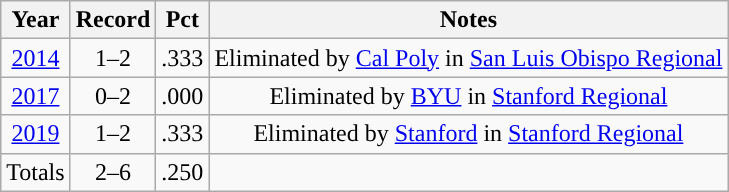<table class="wikitable sortable" style="text-align:center">
<tr>
<th>Year</th>
<th>Record</th>
<th>Pct</th>
<th>Notes</th>
</tr>
<tr>
<td><a href='#'>2014</a></td>
<td>1–2</td>
<td>.333</td>
<td>Eliminated by <a href='#'>Cal Poly</a> in <a href='#'>San Luis Obispo Regional</a></td>
</tr>
<tr>
<td><a href='#'>2017</a></td>
<td>0–2</td>
<td>.000</td>
<td>Eliminated by <a href='#'>BYU</a> in <a href='#'>Stanford Regional</a></td>
</tr>
<tr>
<td><a href='#'>2019</a></td>
<td>1–2</td>
<td>.333</td>
<td>Eliminated by <a href='#'>Stanford</a> in <a href='#'>Stanford Regional</a></td>
</tr>
<tr class="sortbottom">
<td>Totals</td>
<td>2–6</td>
<td>.250</td>
<td></td>
</tr>
</table>
